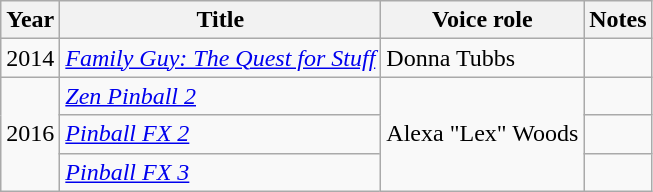<table class="wikitable sortable">
<tr>
<th>Year</th>
<th>Title</th>
<th>Voice role</th>
<th class="unsortable">Notes</th>
</tr>
<tr>
<td>2014</td>
<td><em><a href='#'>Family Guy: The Quest for Stuff</a></em></td>
<td>Donna Tubbs</td>
<td></td>
</tr>
<tr>
<td rowspan="3">2016</td>
<td><em><a href='#'>Zen Pinball 2</a></em></td>
<td rowspan="3">Alexa "Lex" Woods</td>
<td></td>
</tr>
<tr>
<td><em><a href='#'>Pinball FX 2</a></em></td>
<td></td>
</tr>
<tr>
<td><em><a href='#'>Pinball FX 3</a></em></td>
<td></td>
</tr>
</table>
